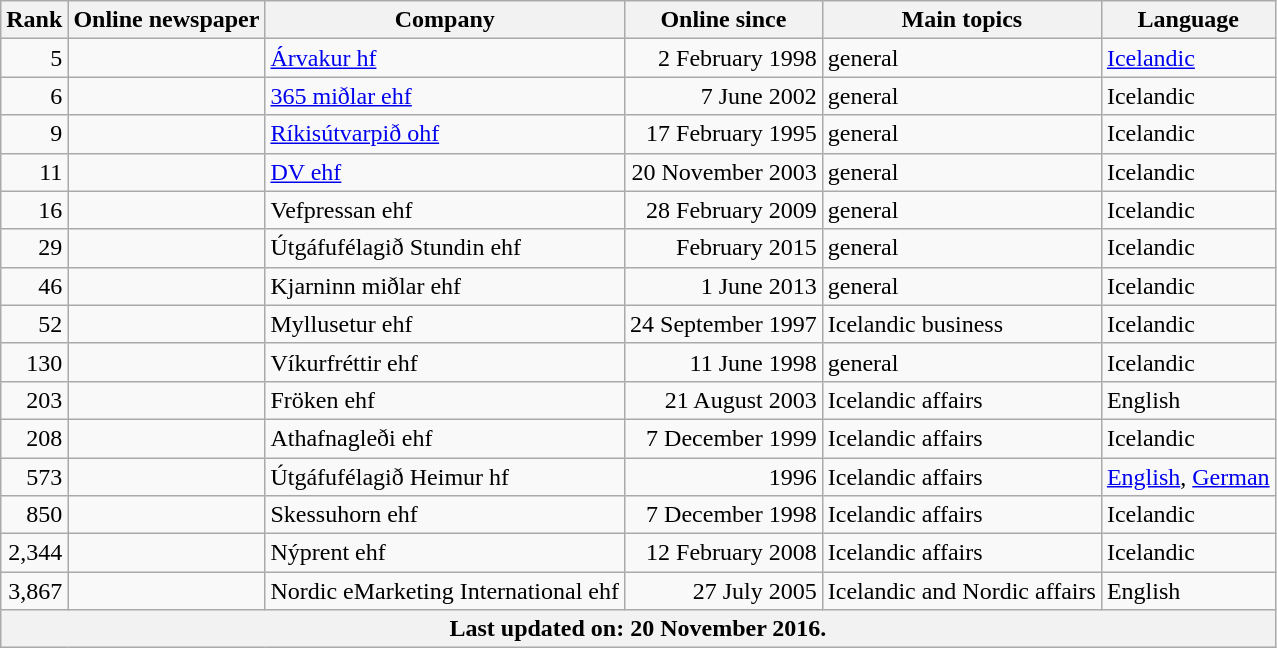<table class="sortable wikitable">
<tr>
<th>Rank</th>
<th>Online newspaper</th>
<th>Company</th>
<th>Online since</th>
<th>Main topics</th>
<th>Language</th>
</tr>
<tr>
<td style="text-align: right;">5</td>
<td></td>
<td><a href='#'>Árvakur hf</a></td>
<td style="text-align: right;">2 February 1998</td>
<td>general</td>
<td><a href='#'>Icelandic</a></td>
</tr>
<tr>
<td style="text-align: right;">6</td>
<td></td>
<td><a href='#'>365 miðlar ehf</a></td>
<td style="text-align: right;">7 June 2002</td>
<td>general</td>
<td>Icelandic</td>
</tr>
<tr>
<td style="text-align: right;">9</td>
<td></td>
<td><a href='#'>Ríkisútvarpið ohf</a></td>
<td style="text-align: right;">17 February 1995</td>
<td>general</td>
<td>Icelandic</td>
</tr>
<tr>
<td style="text-align: right;">11</td>
<td></td>
<td><a href='#'>DV ehf</a></td>
<td style="text-align: right;">20 November 2003</td>
<td>general</td>
<td>Icelandic</td>
</tr>
<tr>
<td style="text-align: right;">16</td>
<td></td>
<td>Vefpressan ehf</td>
<td style="text-align: right;">28 February 2009</td>
<td>general</td>
<td>Icelandic</td>
</tr>
<tr>
<td style="text-align: right;">29</td>
<td></td>
<td>Útgáfufélagið Stundin ehf</td>
<td style="text-align: right;">February 2015</td>
<td>general</td>
<td>Icelandic</td>
</tr>
<tr>
<td style="text-align: right;">46</td>
<td></td>
<td>Kjarninn miðlar ehf</td>
<td style="text-align: right;">1 June 2013</td>
<td>general</td>
<td>Icelandic</td>
</tr>
<tr>
<td style="text-align: right;">52</td>
<td></td>
<td>Myllusetur ehf</td>
<td style="text-align: right;">24 September 1997</td>
<td>Icelandic business</td>
<td>Icelandic</td>
</tr>
<tr>
<td style="text-align: right;">130</td>
<td></td>
<td>Víkurfréttir ehf</td>
<td style="text-align: right;">11 June 1998</td>
<td>general</td>
<td>Icelandic</td>
</tr>
<tr>
<td style="text-align: right;">203</td>
<td></td>
<td>Fröken ehf</td>
<td style="text-align: right;">21 August 2003</td>
<td>Icelandic affairs</td>
<td>English</td>
</tr>
<tr>
<td style="text-align: right;">208</td>
<td></td>
<td>Athafnagleði ehf</td>
<td style="text-align: right;">7 December 1999</td>
<td>Icelandic affairs</td>
<td>Icelandic</td>
</tr>
<tr>
<td style="text-align: right;">573</td>
<td></td>
<td>Útgáfufélagið Heimur hf</td>
<td style="text-align: right;">1996</td>
<td>Icelandic affairs</td>
<td><a href='#'>English</a>, <a href='#'>German</a></td>
</tr>
<tr>
<td style="text-align: right;">850</td>
<td></td>
<td>Skessuhorn ehf</td>
<td style="text-align: right;">7 December 1998</td>
<td>Icelandic affairs</td>
<td>Icelandic</td>
</tr>
<tr>
<td style="text-align: right;">2,344</td>
<td></td>
<td>Nýprent ehf</td>
<td style="text-align: right;">12 February 2008</td>
<td>Icelandic affairs</td>
<td>Icelandic</td>
</tr>
<tr>
<td style="text-align: right;">3,867</td>
<td></td>
<td>Nordic eMarketing International ehf</td>
<td style="text-align: right;">27 July 2005</td>
<td>Icelandic and Nordic affairs</td>
<td>English</td>
</tr>
<tr>
<th colspan="7">Last updated on: 20 November 2016.</th>
</tr>
</table>
